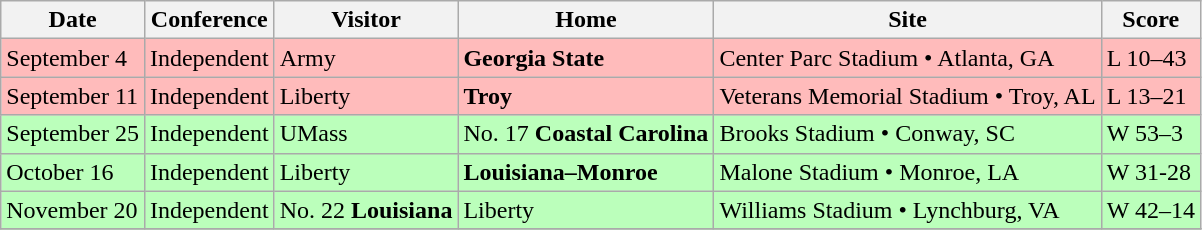<table class="wikitable">
<tr>
<th>Date</th>
<th>Conference</th>
<th>Visitor</th>
<th>Home</th>
<th>Site</th>
<th>Score</th>
</tr>
<tr style="background:#fbb;">
<td>September 4</td>
<td>Independent</td>
<td>Army</td>
<td><strong>Georgia State</strong></td>
<td>Center Parc Stadium • Atlanta, GA</td>
<td>L 10–43</td>
</tr>
<tr style="background:#fbb;">
<td>September 11</td>
<td>Independent</td>
<td>Liberty</td>
<td><strong>Troy</strong></td>
<td>Veterans Memorial Stadium • Troy, AL</td>
<td>L 13–21</td>
</tr>
<tr style="background:#bfb;">
<td>September 25</td>
<td>Independent</td>
<td>UMass</td>
<td>No. 17 <strong>Coastal Carolina</strong></td>
<td>Brooks Stadium • Conway, SC</td>
<td>W 53–3</td>
</tr>
<tr style="background:#bfb;">
<td>October 16</td>
<td>Independent</td>
<td>Liberty</td>
<td><strong>Louisiana–Monroe</strong></td>
<td>Malone Stadium • Monroe, LA</td>
<td>W 31-28</td>
</tr>
<tr style="background:#bfb;">
<td>November 20</td>
<td>Independent</td>
<td>No. 22 <strong>Louisiana</strong></td>
<td>Liberty</td>
<td>Williams Stadium • Lynchburg, VA</td>
<td>W 42–14</td>
</tr>
<tr>
</tr>
</table>
